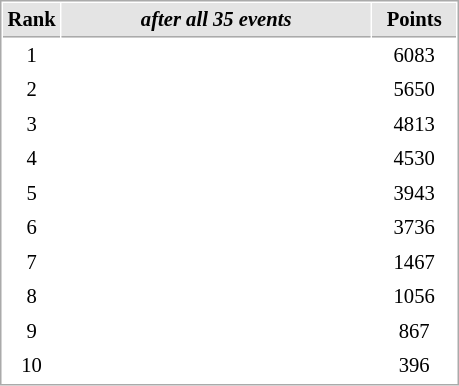<table cellspacing="1" cellpadding="3" style="border:1px solid #AAAAAA;font-size:86%">
<tr style="background-color: #E4E4E4;">
<th style="border-bottom:1px solid #AAAAAA; width: 10px;">Rank</th>
<th style="border-bottom:1px solid #AAAAAA; width: 200px;"><em>after all 35 events</em></th>
<th style="border-bottom:1px solid #AAAAAA; width: 50px;">Points</th>
</tr>
<tr>
<td align=center>1</td>
<td><strong></strong></td>
<td align=center>6083</td>
</tr>
<tr>
<td align=center>2</td>
<td></td>
<td align=center>5650</td>
</tr>
<tr>
<td align=center>3</td>
<td></td>
<td align=center>4813</td>
</tr>
<tr>
<td align=center>4</td>
<td></td>
<td align=center>4530</td>
</tr>
<tr>
<td align=center>5</td>
<td></td>
<td align=center>3943</td>
</tr>
<tr>
<td align=center>6</td>
<td></td>
<td align=center>3736</td>
</tr>
<tr>
<td align=center>7</td>
<td>  </td>
<td align=center>1467</td>
</tr>
<tr>
<td align=center>8</td>
<td></td>
<td align=center>1056</td>
</tr>
<tr>
<td align=center>9</td>
<td></td>
<td align=center>867</td>
</tr>
<tr>
<td align=center>10</td>
<td></td>
<td align=center>396</td>
</tr>
</table>
